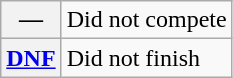<table class="wikitable">
<tr>
<th scope="row">—</th>
<td>Did not compete</td>
</tr>
<tr>
<th scope="row"><a href='#'>DNF</a></th>
<td>Did not finish</td>
</tr>
</table>
